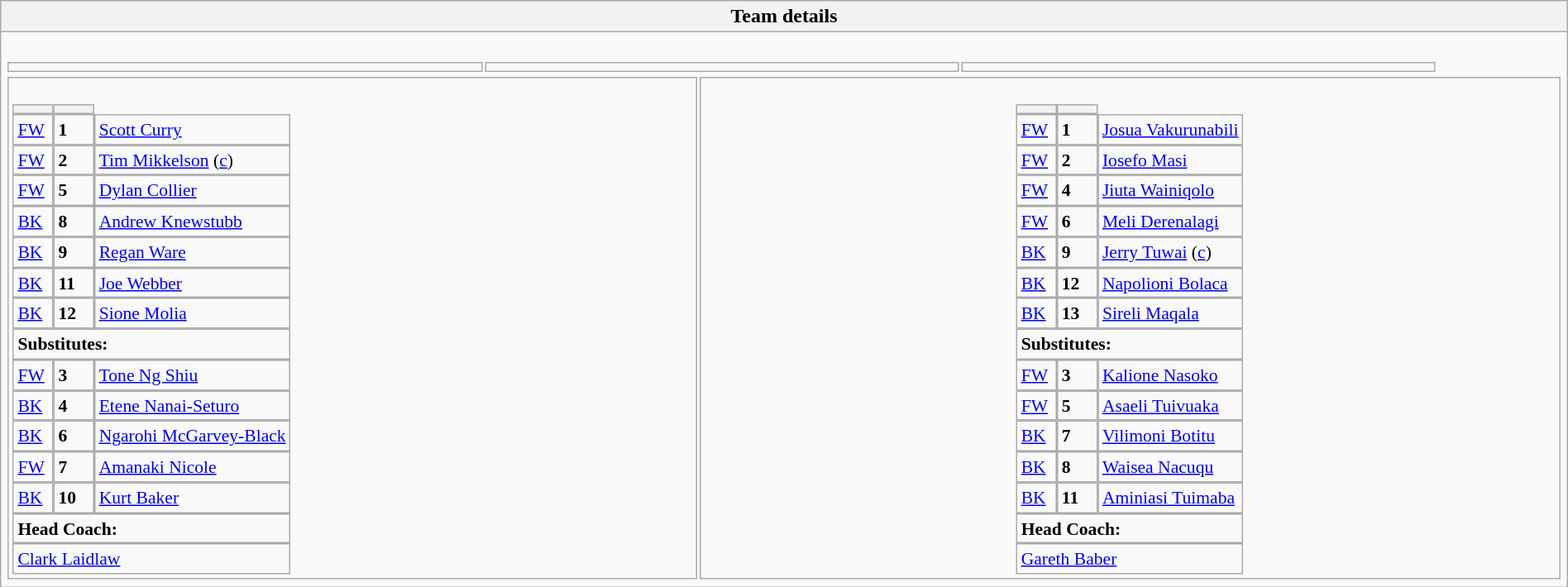<table style="width:100%" class="wikitable mw-collapsible mw-collapsed">
<tr>
<th>Team details</th>
</tr>
<tr>
<td><br><table width=92% |>
<tr>
<td></td>
<td></td>
<td></td>
</tr>
</table>
<table style="width:100%">
<tr>
<td style="vertical-align:top;width:40%"><br><table style="font-size:90%" cellspacing="0" cellpadding="0">
<tr>
<th width="25"></th>
<th width="25"></th>
</tr>
<tr>
<td><a href='#'>FW</a></td>
<td><strong>1</strong></td>
<td><a href='#'>Scott Curry</a></td>
</tr>
<tr>
<td><a href='#'>FW</a></td>
<td><strong>2</strong></td>
<td><a href='#'>Tim Mikkelson</a> (<a href='#'>c</a>)</td>
</tr>
<tr>
<td><a href='#'>FW</a></td>
<td><strong>5</strong></td>
<td><a href='#'>Dylan Collier</a></td>
</tr>
<tr>
<td><a href='#'>BK</a></td>
<td><strong>8</strong></td>
<td><a href='#'>Andrew Knewstubb</a></td>
</tr>
<tr>
<td><a href='#'>BK</a></td>
<td><strong>9</strong></td>
<td><a href='#'>Regan Ware</a></td>
</tr>
<tr>
<td><a href='#'>BK</a></td>
<td><strong>11</strong></td>
<td><a href='#'>Joe Webber</a></td>
</tr>
<tr>
<td><a href='#'>BK</a></td>
<td><strong>12</strong></td>
<td><a href='#'>Sione Molia</a></td>
</tr>
<tr>
<td colspan=3><strong>Substitutes:</strong></td>
</tr>
<tr>
<td><a href='#'>FW</a></td>
<td><strong>3</strong></td>
<td><a href='#'>Tone Ng Shiu</a></td>
</tr>
<tr>
<td><a href='#'>BK</a></td>
<td><strong>4</strong></td>
<td><a href='#'>Etene Nanai-Seturo</a></td>
</tr>
<tr>
<td><a href='#'>BK</a></td>
<td><strong>6</strong></td>
<td><a href='#'>Ngarohi McGarvey-Black</a></td>
</tr>
<tr>
<td><a href='#'>FW</a></td>
<td><strong>7</strong></td>
<td><a href='#'>Amanaki Nicole</a></td>
</tr>
<tr>
<td><a href='#'>BK</a></td>
<td><strong>10</strong></td>
<td><a href='#'>Kurt Baker</a></td>
</tr>
<tr>
<td colspan=3><strong>Head Coach:</strong></td>
</tr>
<tr>
<td colspan=4><a href='#'>Clark Laidlaw</a></td>
</tr>
</table>
</td>
<td valign="top" width="50%"><br><table cellspacing="0" cellpadding="0" style="font-size:90%;margin:auto">
<tr>
<th width="25"></th>
<th width="25"></th>
</tr>
<tr>
<td><a href='#'>FW</a></td>
<td><strong>1</strong></td>
<td><a href='#'>Josua Vakurunabili</a></td>
</tr>
<tr>
<td><a href='#'>FW</a></td>
<td><strong>2</strong></td>
<td><a href='#'>Iosefo Masi</a></td>
</tr>
<tr>
<td><a href='#'>FW</a></td>
<td><strong>4</strong></td>
<td><a href='#'>Jiuta Wainiqolo</a></td>
</tr>
<tr>
<td><a href='#'>FW</a></td>
<td><strong>6</strong></td>
<td><a href='#'>Meli Derenalagi</a></td>
</tr>
<tr>
<td><a href='#'>BK</a></td>
<td><strong>9</strong></td>
<td><a href='#'>Jerry Tuwai</a> (<a href='#'>c</a>)</td>
</tr>
<tr>
<td><a href='#'>BK</a></td>
<td><strong>12</strong></td>
<td><a href='#'>Napolioni Bolaca</a></td>
</tr>
<tr>
<td><a href='#'>BK</a></td>
<td><strong>13</strong></td>
<td><a href='#'>Sireli Maqala</a></td>
</tr>
<tr>
<td colspan=3><strong>Substitutes:</strong></td>
</tr>
<tr>
<td><a href='#'>FW</a></td>
<td><strong>3</strong></td>
<td><a href='#'>Kalione Nasoko</a></td>
</tr>
<tr>
<td><a href='#'>FW</a></td>
<td><strong>5</strong></td>
<td><a href='#'>Asaeli Tuivuaka</a></td>
</tr>
<tr>
<td><a href='#'>BK</a></td>
<td><strong>7</strong></td>
<td><a href='#'>Vilimoni Botitu</a></td>
</tr>
<tr>
<td><a href='#'>BK</a></td>
<td><strong>8</strong></td>
<td><a href='#'>Waisea Nacuqu</a></td>
</tr>
<tr>
<td><a href='#'>BK</a></td>
<td><strong>11</strong></td>
<td><a href='#'>Aminiasi Tuimaba</a></td>
</tr>
<tr>
<td colspan=3><strong>Head Coach:</strong></td>
</tr>
<tr>
<td colspan=4><a href='#'>Gareth Baber</a></td>
</tr>
</table>
</td>
</tr>
</table>
</td>
</tr>
</table>
